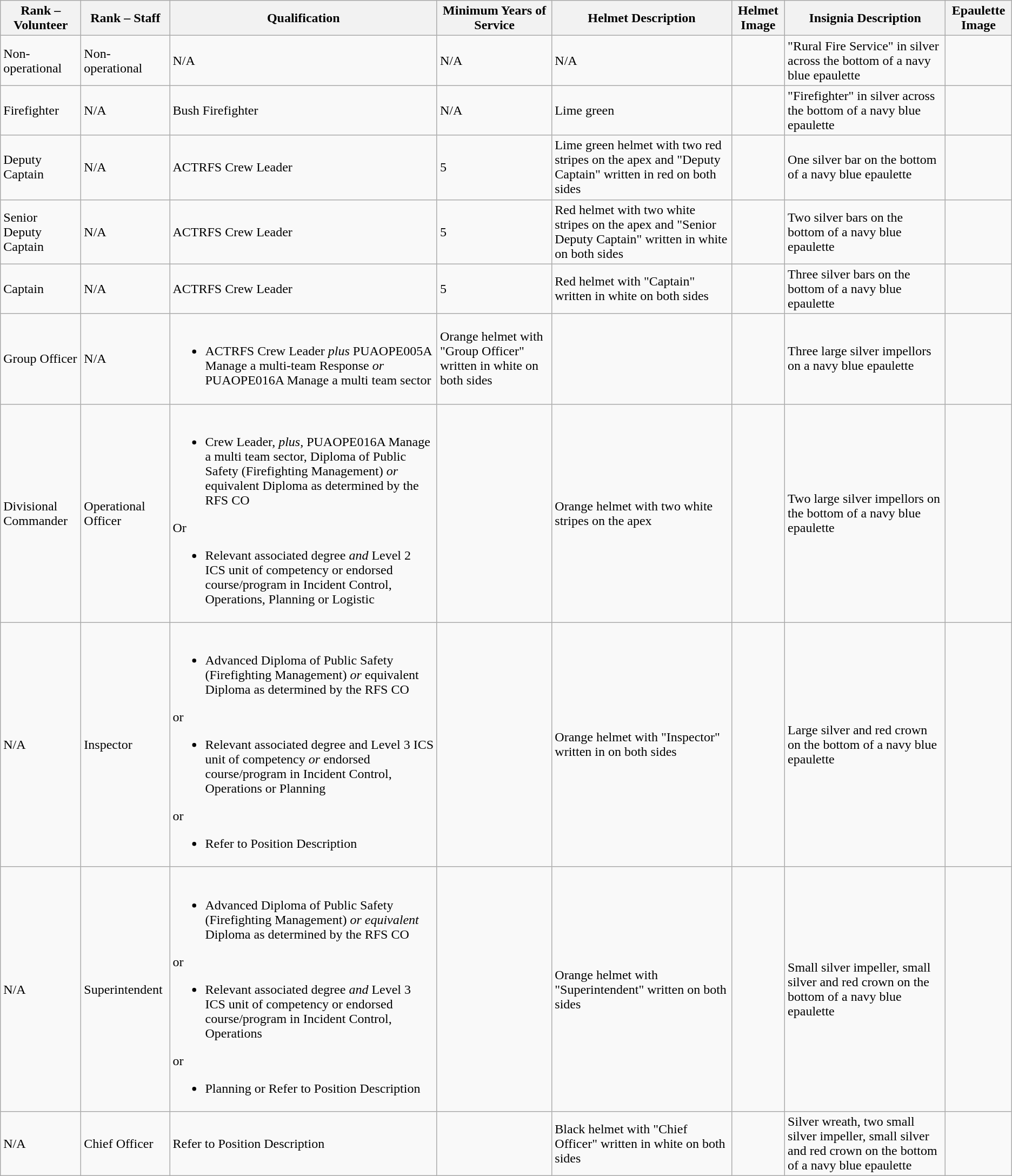<table class="wikitable mw-collapsible">
<tr>
<th>Rank – Volunteer</th>
<th>Rank – Staff</th>
<th>Qualification</th>
<th>Minimum Years of Service</th>
<th>Helmet Description</th>
<th>Helmet Image</th>
<th>Insignia Description</th>
<th>Epaulette Image</th>
</tr>
<tr>
<td>Non-operational</td>
<td>Non-operational</td>
<td>N/A</td>
<td>N/A</td>
<td>N/A</td>
<td></td>
<td>"Rural Fire Service" in silver across the bottom of a navy blue epaulette</td>
<td></td>
</tr>
<tr>
<td>Firefighter</td>
<td>N/A</td>
<td>Bush Firefighter</td>
<td>N/A</td>
<td>Lime green</td>
<td></td>
<td>"Firefighter" in silver across the bottom of a navy blue epaulette</td>
<td></td>
</tr>
<tr>
<td>Deputy Captain</td>
<td>N/A</td>
<td>ACTRFS Crew Leader</td>
<td>5</td>
<td>Lime green helmet with two red stripes on the apex and "Deputy Captain" written in red on both sides</td>
<td></td>
<td>One silver bar on the bottom of a navy blue epaulette</td>
<td></td>
</tr>
<tr>
<td>Senior Deputy Captain</td>
<td>N/A</td>
<td>ACTRFS Crew Leader</td>
<td>5</td>
<td>Red helmet with two white stripes on the apex and "Senior Deputy Captain" written in white on both sides</td>
<td></td>
<td>Two silver bars on the bottom of a navy blue epaulette</td>
<td></td>
</tr>
<tr>
<td>Captain</td>
<td>N/A</td>
<td>ACTRFS Crew Leader</td>
<td>5</td>
<td>Red helmet with "Captain" written in white on both sides</td>
<td></td>
<td>Three silver bars on the bottom of a navy blue epaulette</td>
<td></td>
</tr>
<tr>
<td>Group Officer</td>
<td>N/A</td>
<td><br><ul><li>ACTRFS Crew Leader <em>plus</em> PUAOPE005A Manage a multi-team Response <em>or</em> PUAOPE016A Manage a multi team sector</li></ul></td>
<td>Orange helmet with "Group Officer" written in white on both sides</td>
<td></td>
<td></td>
<td>Three large silver impellors on a navy blue epaulette</td>
<td></td>
</tr>
<tr>
<td>Divisional Commander</td>
<td>Operational Officer</td>
<td><br><ul><li>Crew Leader, <em>plus,</em> PUAOPE016A Manage a multi team sector, Diploma of Public Safety (Firefighting Management) <em>or</em> equivalent Diploma as determined by the RFS CO</li></ul>Or<ul><li>Relevant associated degree <em>and</em>  Level 2 ICS unit of competency or endorsed course/program in Incident Control, Operations, Planning or Logistic</li></ul></td>
<td></td>
<td>Orange helmet with two white stripes on the apex</td>
<td></td>
<td>Two large silver impellors on the bottom of a navy blue epaulette</td>
<td></td>
</tr>
<tr>
<td>N/A</td>
<td>Inspector</td>
<td><br><ul><li>Advanced Diploma of Public Safety (Firefighting Management) <em>or</em>  equivalent Diploma as determined by the RFS CO</li></ul>or<ul><li>Relevant associated degree and Level 3 ICS unit of competency <em>or</em>  endorsed course/program in Incident Control, Operations or Planning</li></ul>or<ul><li>Refer to Position Description</li></ul></td>
<td></td>
<td>Orange helmet with "Inspector" written in on both sides</td>
<td></td>
<td>Large silver and red crown on the bottom of a navy blue epaulette</td>
<td></td>
</tr>
<tr>
<td>N/A</td>
<td>Superintendent</td>
<td><br><ul><li>Advanced Diploma of Public Safety (Firefighting Management) <em>or equivalent</em> Diploma as determined by the RFS CO</li></ul>or<ul><li>Relevant associated degree <em>and</em> Level 3 ICS unit of competency or endorsed course/program in Incident Control, Operations</li></ul>or<ul><li>Planning or Refer to Position Description</li></ul></td>
<td></td>
<td>Orange helmet with "Superintendent" written on both sides</td>
<td></td>
<td>Small silver impeller, small silver and red crown on the bottom of a navy blue epaulette</td>
<td></td>
</tr>
<tr>
<td>N/A</td>
<td>Chief Officer</td>
<td>Refer to Position Description</td>
<td></td>
<td>Black helmet with "Chief Officer" written in white on both sides</td>
<td></td>
<td>Silver wreath, two small silver impeller, small silver and red crown on the bottom of a navy blue epaulette</td>
<td></td>
</tr>
</table>
